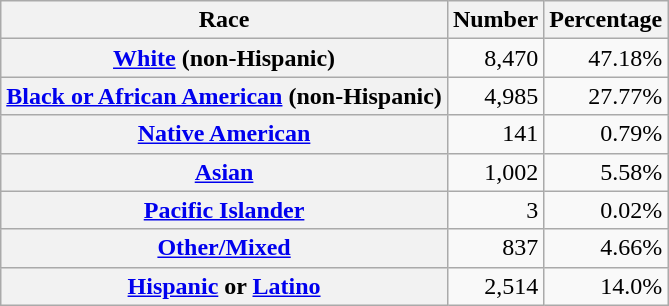<table class="wikitable" style="text-align:right">
<tr>
<th scope="col">Race</th>
<th scope="col">Number</th>
<th scope="col">Percentage</th>
</tr>
<tr>
<th scope="row"><a href='#'>White</a> (non-Hispanic)</th>
<td>8,470</td>
<td>47.18%</td>
</tr>
<tr>
<th scope="row"><a href='#'>Black or African American</a> (non-Hispanic)</th>
<td>4,985</td>
<td>27.77%</td>
</tr>
<tr>
<th scope="row"><a href='#'>Native American</a></th>
<td>141</td>
<td>0.79%</td>
</tr>
<tr>
<th scope="row"><a href='#'>Asian</a></th>
<td>1,002</td>
<td>5.58%</td>
</tr>
<tr>
<th scope="row"><a href='#'>Pacific Islander</a></th>
<td>3</td>
<td>0.02%</td>
</tr>
<tr>
<th scope="row"><a href='#'>Other/Mixed</a></th>
<td>837</td>
<td>4.66%</td>
</tr>
<tr>
<th scope="row"><a href='#'>Hispanic</a> or <a href='#'>Latino</a></th>
<td>2,514</td>
<td>14.0%</td>
</tr>
</table>
